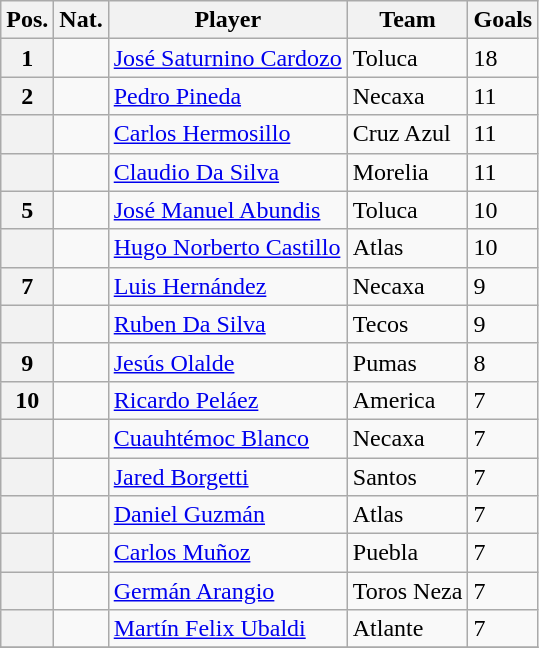<table class="wikitable">
<tr>
<th>Pos.</th>
<th>Nat.</th>
<th>Player</th>
<th>Team</th>
<th>Goals</th>
</tr>
<tr>
<th>1</th>
<td></td>
<td><a href='#'>José Saturnino Cardozo</a></td>
<td>Toluca</td>
<td>18</td>
</tr>
<tr>
<th>2</th>
<td></td>
<td><a href='#'>Pedro Pineda</a></td>
<td>Necaxa</td>
<td>11</td>
</tr>
<tr>
<th></th>
<td></td>
<td><a href='#'>Carlos Hermosillo</a></td>
<td>Cruz Azul</td>
<td>11</td>
</tr>
<tr>
<th></th>
<td></td>
<td><a href='#'>Claudio Da Silva</a></td>
<td>Morelia</td>
<td>11</td>
</tr>
<tr>
<th>5</th>
<td></td>
<td><a href='#'>José Manuel Abundis</a></td>
<td>Toluca</td>
<td>10</td>
</tr>
<tr>
<th></th>
<td></td>
<td><a href='#'>Hugo Norberto Castillo</a></td>
<td>Atlas</td>
<td>10</td>
</tr>
<tr>
<th>7</th>
<td></td>
<td><a href='#'>Luis Hernández</a></td>
<td>Necaxa</td>
<td>9</td>
</tr>
<tr>
<th></th>
<td></td>
<td><a href='#'>Ruben Da Silva</a></td>
<td>Tecos</td>
<td>9</td>
</tr>
<tr>
<th>9</th>
<td></td>
<td><a href='#'>Jesús Olalde</a></td>
<td>Pumas</td>
<td>8</td>
</tr>
<tr>
<th>10</th>
<td></td>
<td><a href='#'>Ricardo Peláez</a></td>
<td>America</td>
<td>7</td>
</tr>
<tr>
<th></th>
<td></td>
<td><a href='#'>Cuauhtémoc Blanco</a></td>
<td>Necaxa</td>
<td>7</td>
</tr>
<tr>
<th></th>
<td></td>
<td><a href='#'>Jared Borgetti</a></td>
<td>Santos</td>
<td>7</td>
</tr>
<tr>
<th></th>
<td></td>
<td><a href='#'>Daniel Guzmán</a></td>
<td>Atlas</td>
<td>7</td>
</tr>
<tr>
<th></th>
<td></td>
<td><a href='#'>Carlos Muñoz</a></td>
<td>Puebla</td>
<td>7</td>
</tr>
<tr>
<th></th>
<td></td>
<td><a href='#'>Germán Arangio</a></td>
<td>Toros Neza</td>
<td>7</td>
</tr>
<tr>
<th></th>
<td></td>
<td><a href='#'>Martín Felix Ubaldi</a></td>
<td>Atlante</td>
<td>7</td>
</tr>
<tr>
</tr>
</table>
